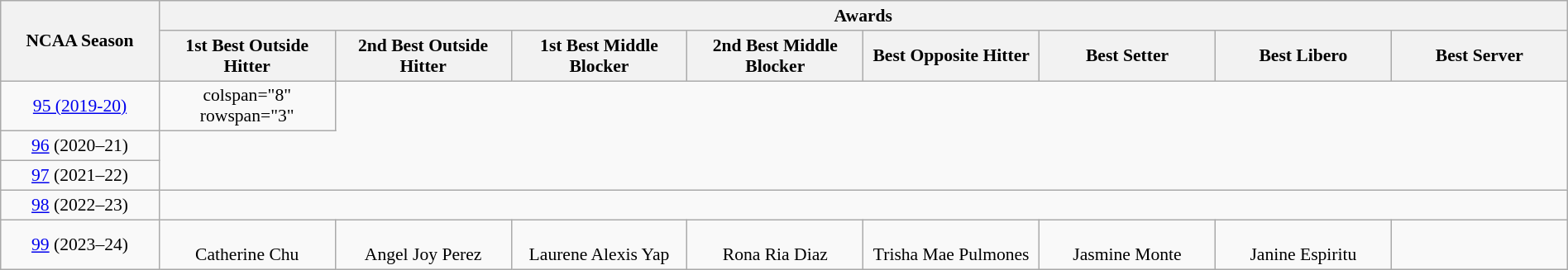<table class="wikitable" width=100% style="font-size:90%; text-align:center;">
<tr>
<th width=9% rowspan=2>NCAA Season</th>
<th colspan=8>Awards</th>
</tr>
<tr>
<th width=10%>1st Best Outside Hitter</th>
<th width=10%>2nd Best Outside Hitter</th>
<th width=10%>1st Best Middle Blocker</th>
<th width=10%>2nd Best Middle Blocker</th>
<th width=10%>Best Opposite Hitter</th>
<th width=10%>Best Setter</th>
<th width=10%>Best Libero</th>
<th width=10%>Best Server</th>
</tr>
<tr>
<td><a href='#'>95 (2019-20)</a></td>
<td>colspan="8" rowspan="3" </td>
</tr>
<tr>
<td align="center"><a href='#'>96</a> (2020–21)</td>
</tr>
<tr>
<td align="center"><a href='#'>97</a> (2021–22)</td>
</tr>
<tr>
<td align="center"><a href='#'>98</a> (2022–23)</td>
<td colspan="8"></td>
</tr>
<tr>
<td align="center"><a href='#'>99</a> (2023–24)</td>
<td><br> Catherine Chu</td>
<td><br> Angel Joy Perez</td>
<td><br> Laurene Alexis Yap</td>
<td><br> Rona Ria Diaz</td>
<td><br> Trisha Mae Pulmones</td>
<td><br> Jasmine Monte</td>
<td><br> Janine Espiritu</td>
<td></td>
</tr>
</table>
